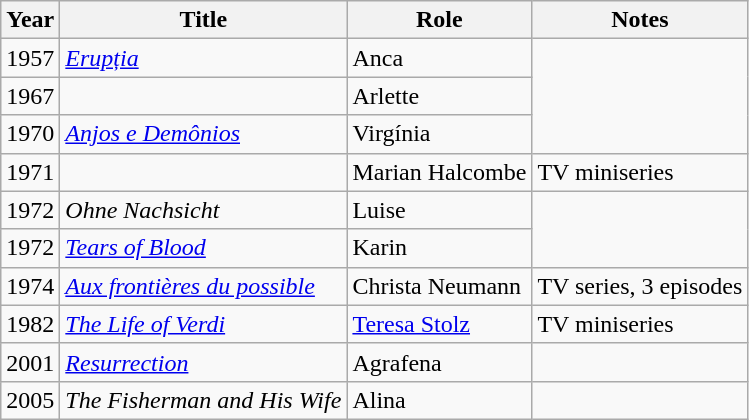<table class="wikitable sortable">
<tr>
<th>Year</th>
<th>Title</th>
<th>Role</th>
<th class="unsortable">Notes</th>
</tr>
<tr>
<td>1957</td>
<td><em><a href='#'>Erupția</a></em> </td>
<td>Anca</td>
</tr>
<tr>
<td>1967</td>
<td><em></em></td>
<td>Arlette</td>
</tr>
<tr>
<td>1970</td>
<td><em><a href='#'>Anjos e Demônios</a></em></td>
<td>Virgínia</td>
</tr>
<tr>
<td>1971</td>
<td><em></em></td>
<td>Marian Halcombe</td>
<td>TV miniseries</td>
</tr>
<tr>
<td>1972</td>
<td><em>Ohne Nachsicht</em></td>
<td>Luise</td>
</tr>
<tr>
<td>1972</td>
<td><em><a href='#'>Tears of Blood</a></em></td>
<td>Karin</td>
</tr>
<tr>
<td>1974</td>
<td><em><a href='#'>Aux frontières du possible</a></em></td>
<td>Christa Neumann</td>
<td>TV series, 3 episodes</td>
</tr>
<tr>
<td>1982</td>
<td><em><a href='#'>The Life of Verdi</a></em></td>
<td><a href='#'>Teresa Stolz</a></td>
<td>TV miniseries</td>
</tr>
<tr>
<td>2001</td>
<td><em><a href='#'>Resurrection</a></em></td>
<td>Agrafena</td>
<td></td>
</tr>
<tr>
<td>2005</td>
<td><em>The Fisherman and His Wife</em></td>
<td>Alina</td>
<td></td>
</tr>
</table>
